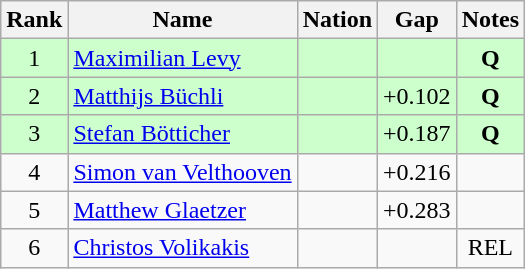<table class="wikitable sortable" style="text-align:center">
<tr>
<th>Rank</th>
<th>Name</th>
<th>Nation</th>
<th>Gap</th>
<th>Notes</th>
</tr>
<tr bgcolor=ccffcc>
<td>1</td>
<td align=left><a href='#'>Maximilian Levy</a></td>
<td align=left></td>
<td></td>
<td><strong>Q</strong></td>
</tr>
<tr bgcolor=ccffcc>
<td>2</td>
<td align=left><a href='#'>Matthijs Büchli</a></td>
<td align=left></td>
<td>+0.102</td>
<td><strong>Q</strong></td>
</tr>
<tr bgcolor=ccffcc>
<td>3</td>
<td align=left><a href='#'>Stefan Bötticher</a></td>
<td align=left></td>
<td>+0.187</td>
<td><strong>Q</strong></td>
</tr>
<tr>
<td>4</td>
<td align=left><a href='#'>Simon van Velthooven</a></td>
<td align=left></td>
<td>+0.216</td>
<td></td>
</tr>
<tr>
<td>5</td>
<td align=left><a href='#'>Matthew Glaetzer</a></td>
<td align=left></td>
<td>+0.283</td>
<td></td>
</tr>
<tr>
<td>6</td>
<td align=left><a href='#'>Christos Volikakis</a></td>
<td align=left></td>
<td></td>
<td>REL</td>
</tr>
</table>
